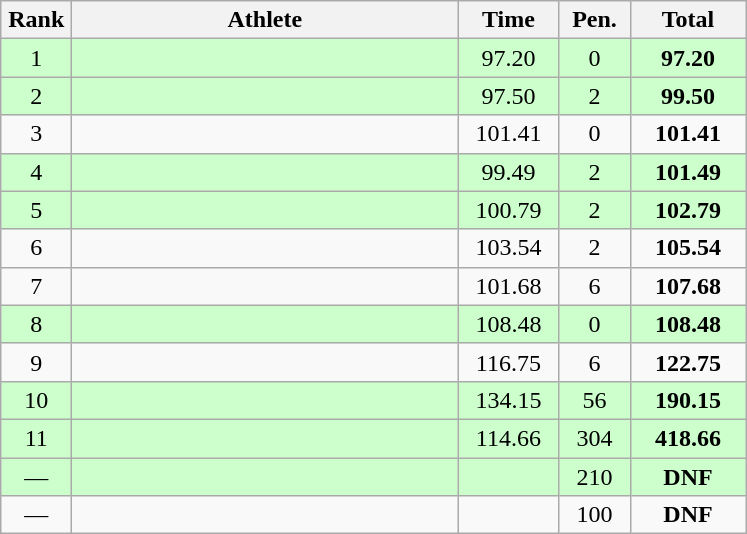<table class=wikitable style="text-align:center">
<tr>
<th width=40>Rank</th>
<th width=250>Athlete</th>
<th width=60>Time</th>
<th width=40>Pen.</th>
<th width=70>Total</th>
</tr>
<tr bgcolor="ccffcc">
<td>1</td>
<td align=left></td>
<td>97.20</td>
<td>0</td>
<td><strong>97.20</strong></td>
</tr>
<tr bgcolor="ccffcc">
<td>2</td>
<td align=left></td>
<td>97.50</td>
<td>2</td>
<td><strong>99.50</strong></td>
</tr>
<tr>
<td>3</td>
<td align=left></td>
<td>101.41</td>
<td>0</td>
<td><strong>101.41</strong></td>
</tr>
<tr bgcolor="ccffcc">
<td>4</td>
<td align=left></td>
<td>99.49</td>
<td>2</td>
<td><strong>101.49</strong></td>
</tr>
<tr bgcolor="ccffcc">
<td>5</td>
<td align=left></td>
<td>100.79</td>
<td>2</td>
<td><strong>102.79</strong></td>
</tr>
<tr>
<td>6</td>
<td align=left></td>
<td>103.54</td>
<td>2</td>
<td><strong>105.54</strong></td>
</tr>
<tr>
<td>7</td>
<td align=left></td>
<td>101.68</td>
<td>6</td>
<td><strong>107.68</strong></td>
</tr>
<tr bgcolor="ccffcc">
<td>8</td>
<td align=left></td>
<td>108.48</td>
<td>0</td>
<td><strong>108.48</strong></td>
</tr>
<tr>
<td>9</td>
<td align=left></td>
<td>116.75</td>
<td>6</td>
<td><strong>122.75</strong></td>
</tr>
<tr bgcolor="ccffcc">
<td>10</td>
<td align=left></td>
<td>134.15</td>
<td>56</td>
<td><strong>190.15</strong></td>
</tr>
<tr bgcolor="ccffcc">
<td>11</td>
<td align=left></td>
<td>114.66</td>
<td>304</td>
<td><strong>418.66</strong></td>
</tr>
<tr bgcolor="ccffcc">
<td>—</td>
<td align=left></td>
<td></td>
<td>210</td>
<td><strong>DNF</strong></td>
</tr>
<tr>
<td>—</td>
<td align=left></td>
<td></td>
<td>100</td>
<td><strong>DNF</strong></td>
</tr>
</table>
